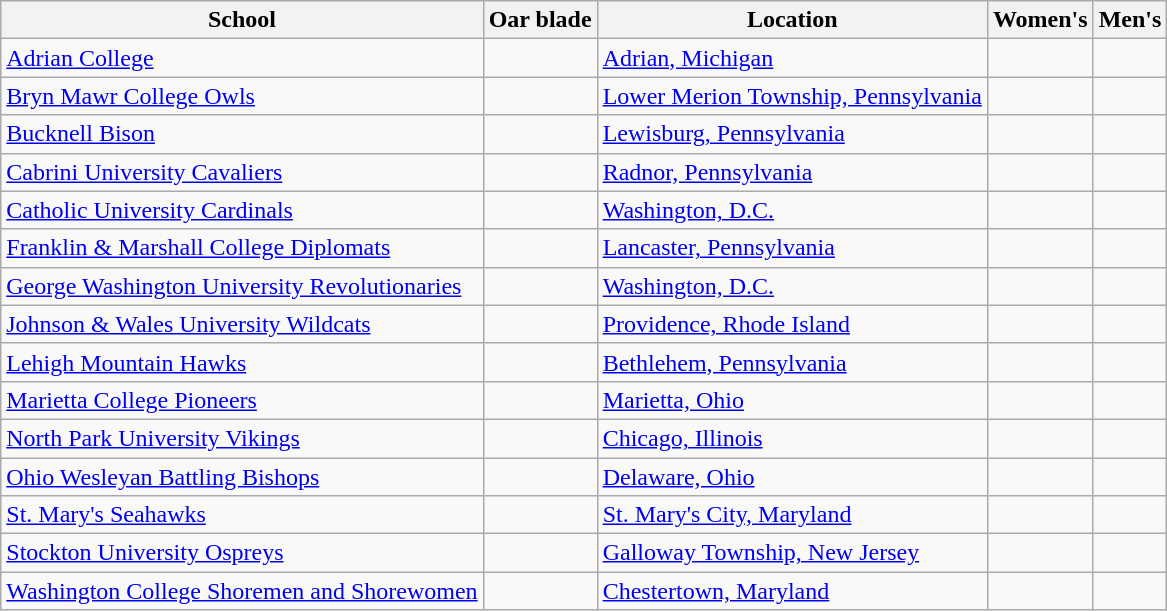<table class="wikitable">
<tr>
<th>School</th>
<th>Oar blade</th>
<th>Location</th>
<th>Women's</th>
<th>Men's</th>
</tr>
<tr>
<td><a href='#'>Adrian College</a></td>
<td></td>
<td><a href='#'>Adrian, Michigan</a></td>
<td></td>
<td></td>
</tr>
<tr>
<td><a href='#'>Bryn Mawr College Owls</a></td>
<td></td>
<td><a href='#'>Lower Merion Township, Pennsylvania</a></td>
<td></td>
<td></td>
</tr>
<tr>
<td><a href='#'>Bucknell Bison</a></td>
<td></td>
<td><a href='#'>Lewisburg, Pennsylvania</a></td>
<td></td>
<td></td>
</tr>
<tr>
<td><a href='#'>Cabrini University Cavaliers</a></td>
<td></td>
<td><a href='#'>Radnor, Pennsylvania</a></td>
<td></td>
<td></td>
</tr>
<tr>
<td><a href='#'>Catholic University Cardinals</a></td>
<td></td>
<td><a href='#'>Washington, D.C.</a></td>
<td></td>
<td></td>
</tr>
<tr>
<td><a href='#'>Franklin & Marshall College Diplomats</a></td>
<td></td>
<td><a href='#'>Lancaster, Pennsylvania</a></td>
<td></td>
<td></td>
</tr>
<tr>
<td><a href='#'>George Washington University Revolutionaries</a></td>
<td></td>
<td><a href='#'>Washington, D.C.</a></td>
<td></td>
<td></td>
</tr>
<tr>
<td><a href='#'>Johnson & Wales University Wildcats</a></td>
<td></td>
<td><a href='#'>Providence, Rhode Island</a></td>
<td></td>
<td></td>
</tr>
<tr>
<td><a href='#'>Lehigh Mountain Hawks</a></td>
<td></td>
<td><a href='#'>Bethlehem, Pennsylvania</a></td>
<td></td>
<td></td>
</tr>
<tr>
<td><a href='#'>Marietta College Pioneers</a></td>
<td></td>
<td><a href='#'>Marietta, Ohio</a></td>
<td></td>
<td></td>
</tr>
<tr>
<td><a href='#'>North Park University Vikings</a></td>
<td></td>
<td><a href='#'>Chicago, Illinois</a></td>
<td></td>
<td></td>
</tr>
<tr>
<td><a href='#'>Ohio Wesleyan Battling Bishops</a></td>
<td></td>
<td><a href='#'>Delaware, Ohio</a></td>
<td></td>
<td></td>
</tr>
<tr>
<td><a href='#'>St. Mary's Seahawks</a></td>
<td></td>
<td><a href='#'>St. Mary's City, Maryland</a></td>
<td></td>
<td></td>
</tr>
<tr>
<td><a href='#'>Stockton University Ospreys</a></td>
<td></td>
<td><a href='#'>Galloway Township, New Jersey</a></td>
<td></td>
<td></td>
</tr>
<tr>
<td><a href='#'>Washington College Shoremen and Shorewomen</a></td>
<td></td>
<td><a href='#'>Chestertown, Maryland</a></td>
<td></td>
<td></td>
</tr>
</table>
